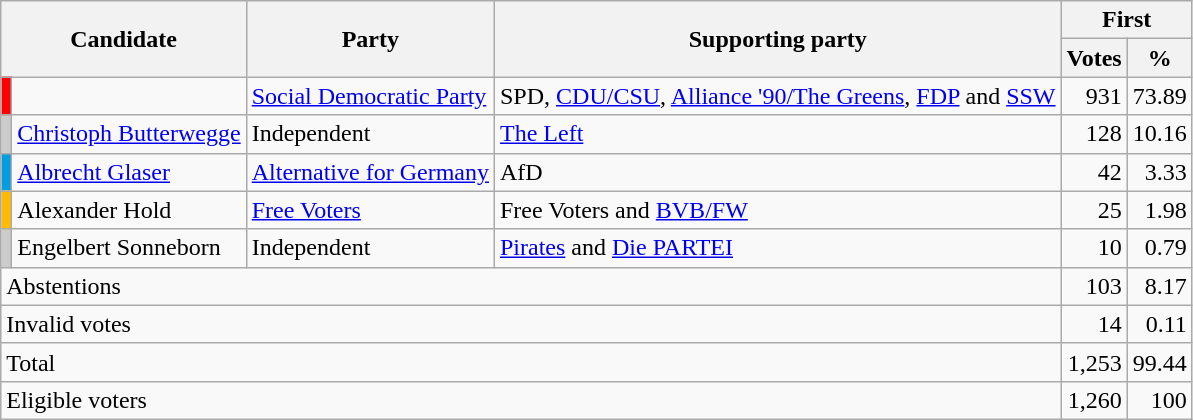<table class=wikitable style=text-align:right>
<tr>
<th colspan=2 rowspan=2>Candidate</th>
<th rowspan=2>Party</th>
<th rowspan=2>Supporting party</th>
<th colspan=2>First</th>
</tr>
<tr>
<th>Votes</th>
<th>%</th>
</tr>
<tr>
<td bgcolor="#FF0000"></td>
<td align=left></td>
<td align=left><a href='#'>Social Democratic Party</a></td>
<td align=left>SPD, <a href='#'>CDU/CSU</a>, <a href='#'>Alliance '90/The Greens</a>, <a href='#'>FDP</a> and <a href='#'>SSW</a></td>
<td>931</td>
<td>73.89</td>
</tr>
<tr>
<td bgcolor="#CCCCCC"></td>
<td align=left><a href='#'>Christoph Butterwegge</a></td>
<td align=left>Independent</td>
<td align=left><a href='#'>The Left</a></td>
<td>128</td>
<td>10.16</td>
</tr>
<tr>
<td bgcolor="#009EE0"></td>
<td align=left><a href='#'>Albrecht Glaser</a></td>
<td align=left><a href='#'>Alternative for Germany</a></td>
<td align=left>AfD</td>
<td>42</td>
<td>3.33</td>
</tr>
<tr>
<td bgcolor="#FFBB00"></td>
<td align=left>Alexander Hold</td>
<td align=left><a href='#'>Free Voters</a></td>
<td align=left>Free Voters and <a href='#'>BVB/FW</a></td>
<td>25</td>
<td>1.98</td>
</tr>
<tr>
<td bgcolor="#CCCCCC"></td>
<td align=left>Engelbert Sonneborn</td>
<td align=left>Independent</td>
<td align=left><a href='#'>Pirates</a> and <a href='#'>Die PARTEI</a></td>
<td>10</td>
<td>0.79</td>
</tr>
<tr>
<td colspan=4 align=left>Abstentions</td>
<td>103</td>
<td>8.17</td>
</tr>
<tr>
<td colspan=4 align=left>Invalid votes</td>
<td>14</td>
<td>0.11</td>
</tr>
<tr>
<td colspan=4 align=left>Total</td>
<td>1,253</td>
<td>99.44</td>
</tr>
<tr>
<td colspan=4 align=left>Eligible voters</td>
<td>1,260</td>
<td>100</td>
</tr>
</table>
